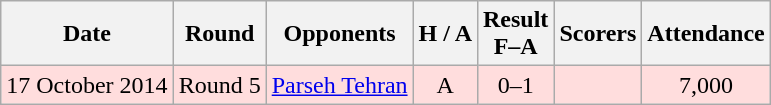<table class="wikitable" style="text-align:center">
<tr>
<th>Date</th>
<th>Round</th>
<th>Opponents</th>
<th>H / A</th>
<th>Result<br>F–A</th>
<th>Scorers</th>
<th>Attendance</th>
</tr>
<tr bgcolor="#ffdddd">
<td>17 October 2014</td>
<td>Round 5</td>
<td><a href='#'>Parseh Tehran</a></td>
<td>A</td>
<td>0–1</td>
<td></td>
<td>7,000</td>
</tr>
</table>
